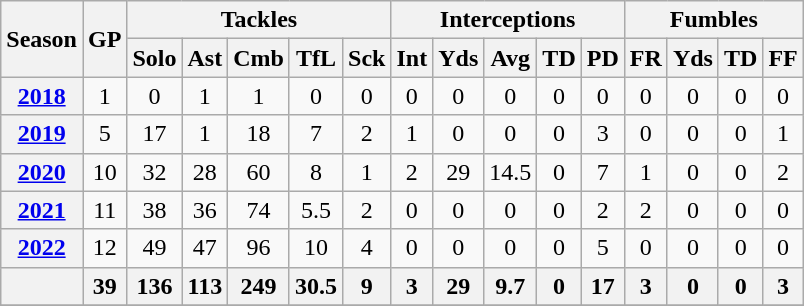<table class="wikitable" style="text-align:center;">
<tr>
<th rowspan="2">Season</th>
<th rowspan="2">GP</th>
<th colspan="5">Tackles</th>
<th colspan="5">Interceptions</th>
<th colspan="4">Fumbles</th>
</tr>
<tr>
<th>Solo</th>
<th>Ast</th>
<th>Cmb</th>
<th>TfL</th>
<th>Sck</th>
<th>Int</th>
<th>Yds</th>
<th>Avg</th>
<th>TD</th>
<th>PD</th>
<th>FR</th>
<th>Yds</th>
<th>TD</th>
<th>FF</th>
</tr>
<tr>
<th><a href='#'>2018</a></th>
<td>1</td>
<td>0</td>
<td>1</td>
<td>1</td>
<td>0</td>
<td>0</td>
<td>0</td>
<td>0</td>
<td>0</td>
<td>0</td>
<td>0</td>
<td>0</td>
<td>0</td>
<td>0</td>
<td>0</td>
</tr>
<tr>
<th><a href='#'>2019</a></th>
<td>5</td>
<td>17</td>
<td>1</td>
<td>18</td>
<td>7</td>
<td>2</td>
<td>1</td>
<td>0</td>
<td>0</td>
<td>0</td>
<td>3</td>
<td>0</td>
<td>0</td>
<td>0</td>
<td>1</td>
</tr>
<tr>
<th><a href='#'>2020</a></th>
<td>10</td>
<td>32</td>
<td>28</td>
<td>60</td>
<td>8</td>
<td>1</td>
<td>2</td>
<td>29</td>
<td>14.5</td>
<td>0</td>
<td>7</td>
<td>1</td>
<td>0</td>
<td>0</td>
<td>2</td>
</tr>
<tr>
<th><a href='#'>2021</a></th>
<td>11</td>
<td>38</td>
<td>36</td>
<td>74</td>
<td>5.5</td>
<td>2</td>
<td>0</td>
<td>0</td>
<td>0</td>
<td>0</td>
<td>2</td>
<td>2</td>
<td>0</td>
<td>0</td>
<td>0</td>
</tr>
<tr>
<th><a href='#'>2022</a></th>
<td>12</td>
<td>49</td>
<td>47</td>
<td>96</td>
<td>10</td>
<td>4</td>
<td>0</td>
<td>0</td>
<td>0</td>
<td>0</td>
<td>5</td>
<td>0</td>
<td>0</td>
<td>0</td>
<td>0</td>
</tr>
<tr>
<th></th>
<th>39</th>
<th>136</th>
<th>113</th>
<th>249</th>
<th>30.5</th>
<th>9</th>
<th>3</th>
<th>29</th>
<th>9.7</th>
<th>0</th>
<th>17</th>
<th>3</th>
<th>0</th>
<th>0</th>
<th>3</th>
</tr>
<tr>
</tr>
</table>
